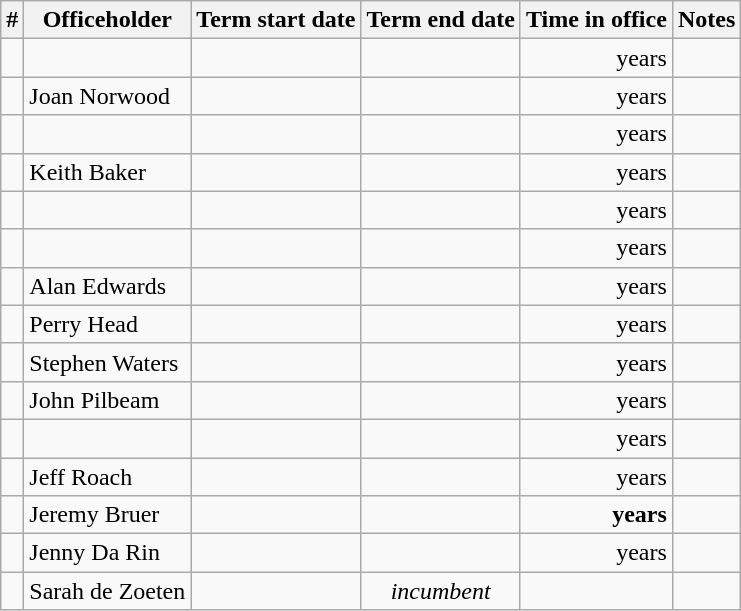<table class='wikitable sortable'>
<tr>
<th>#</th>
<th>Officeholder</th>
<th>Term start date</th>
<th>Term end date</th>
<th>Time in office</th>
<th>Notes</th>
</tr>
<tr>
<td align=center></td>
<td></td>
<td align=center></td>
<td align=center></td>
<td align=right> years</td>
<td></td>
</tr>
<tr>
<td align=center></td>
<td>Joan Norwood</td>
<td align=center></td>
<td align=center></td>
<td align=right> years</td>
<td></td>
</tr>
<tr>
<td align=center></td>
<td></td>
<td align=center></td>
<td align=center></td>
<td align=right> years</td>
<td></td>
</tr>
<tr>
<td align=center></td>
<td>Keith Baker</td>
<td align=center></td>
<td align=center></td>
<td align=right> years</td>
<td></td>
</tr>
<tr>
<td align=center></td>
<td></td>
<td align=center></td>
<td align=center></td>
<td align=right> years</td>
<td></td>
</tr>
<tr>
<td align=center></td>
<td></td>
<td align=center></td>
<td align=center></td>
<td align=right> years</td>
<td></td>
</tr>
<tr>
<td align=center></td>
<td>Alan Edwards</td>
<td align=center></td>
<td align=center></td>
<td align=right> years</td>
<td></td>
</tr>
<tr>
<td align=center></td>
<td>Perry Head</td>
<td align=center></td>
<td align=center></td>
<td align=right> years</td>
<td></td>
</tr>
<tr>
<td align=center></td>
<td>Stephen Waters</td>
<td align=center></td>
<td align=center></td>
<td align=right> years</td>
<td></td>
</tr>
<tr>
<td align=center></td>
<td>John Pilbeam</td>
<td align=center></td>
<td align=center></td>
<td align=right> years</td>
<td></td>
</tr>
<tr>
<td align=center></td>
<td></td>
<td align=center></td>
<td align=center></td>
<td align=right> years</td>
<td></td>
</tr>
<tr>
<td align=center></td>
<td>Jeff Roach</td>
<td align=center></td>
<td align=center></td>
<td align=right> years</td>
<td></td>
</tr>
<tr>
<td align=center></td>
<td>Jeremy Bruer</td>
<td align=center></td>
<td align=center></td>
<td align=right><strong> years</strong></td>
<td></td>
</tr>
<tr>
<td align=center></td>
<td>Jenny Da Rin</td>
<td align=center></td>
<td align=center></td>
<td align=right> years</td>
<td></td>
</tr>
<tr>
<td align=center></td>
<td>Sarah de Zoeten</td>
<td align=center></td>
<td align=center><em>incumbent</em></td>
<td align=right></td>
<td></td>
</tr>
</table>
